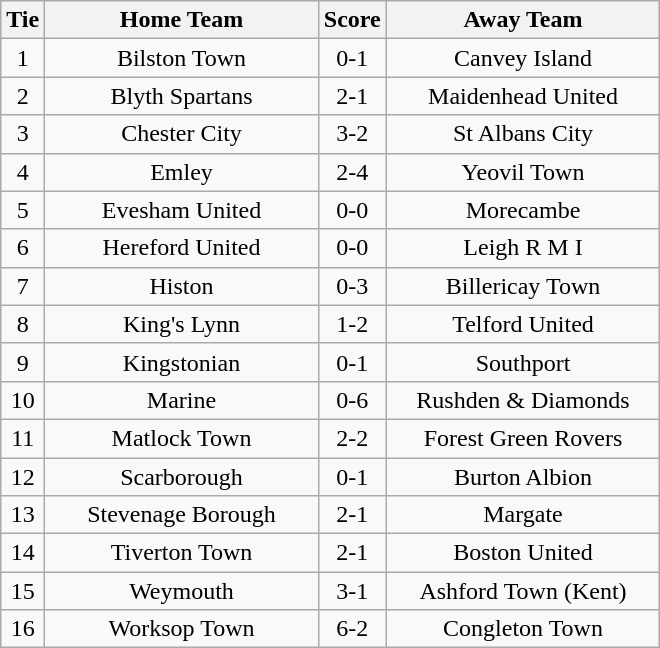<table class="wikitable" style="text-align:center;">
<tr>
<th width=20>Tie</th>
<th width=175>Home Team</th>
<th width=20>Score</th>
<th width=175>Away Team</th>
</tr>
<tr>
<td>1</td>
<td>Bilston Town</td>
<td>0-1</td>
<td>Canvey Island</td>
</tr>
<tr>
<td>2</td>
<td>Blyth Spartans</td>
<td>2-1</td>
<td>Maidenhead United</td>
</tr>
<tr>
<td>3</td>
<td>Chester City</td>
<td>3-2</td>
<td>St Albans City</td>
</tr>
<tr>
<td>4</td>
<td>Emley</td>
<td>2-4</td>
<td>Yeovil Town</td>
</tr>
<tr>
<td>5</td>
<td>Evesham United</td>
<td>0-0</td>
<td>Morecambe</td>
</tr>
<tr>
<td>6</td>
<td>Hereford United</td>
<td>0-0</td>
<td>Leigh R M I</td>
</tr>
<tr>
<td>7</td>
<td>Histon</td>
<td>0-3</td>
<td>Billericay Town</td>
</tr>
<tr>
<td>8</td>
<td>King's Lynn</td>
<td>1-2</td>
<td>Telford United</td>
</tr>
<tr>
<td>9</td>
<td>Kingstonian</td>
<td>0-1</td>
<td>Southport</td>
</tr>
<tr>
<td>10</td>
<td>Marine</td>
<td>0-6</td>
<td>Rushden & Diamonds</td>
</tr>
<tr>
<td>11</td>
<td>Matlock Town</td>
<td>2-2</td>
<td>Forest Green Rovers</td>
</tr>
<tr>
<td>12</td>
<td>Scarborough</td>
<td>0-1</td>
<td>Burton Albion</td>
</tr>
<tr>
<td>13</td>
<td>Stevenage Borough</td>
<td>2-1</td>
<td>Margate</td>
</tr>
<tr>
<td>14</td>
<td>Tiverton Town</td>
<td>2-1</td>
<td>Boston United</td>
</tr>
<tr>
<td>15</td>
<td>Weymouth</td>
<td>3-1</td>
<td>Ashford Town (Kent)</td>
</tr>
<tr>
<td>16</td>
<td>Worksop Town</td>
<td>6-2</td>
<td>Congleton Town</td>
</tr>
</table>
